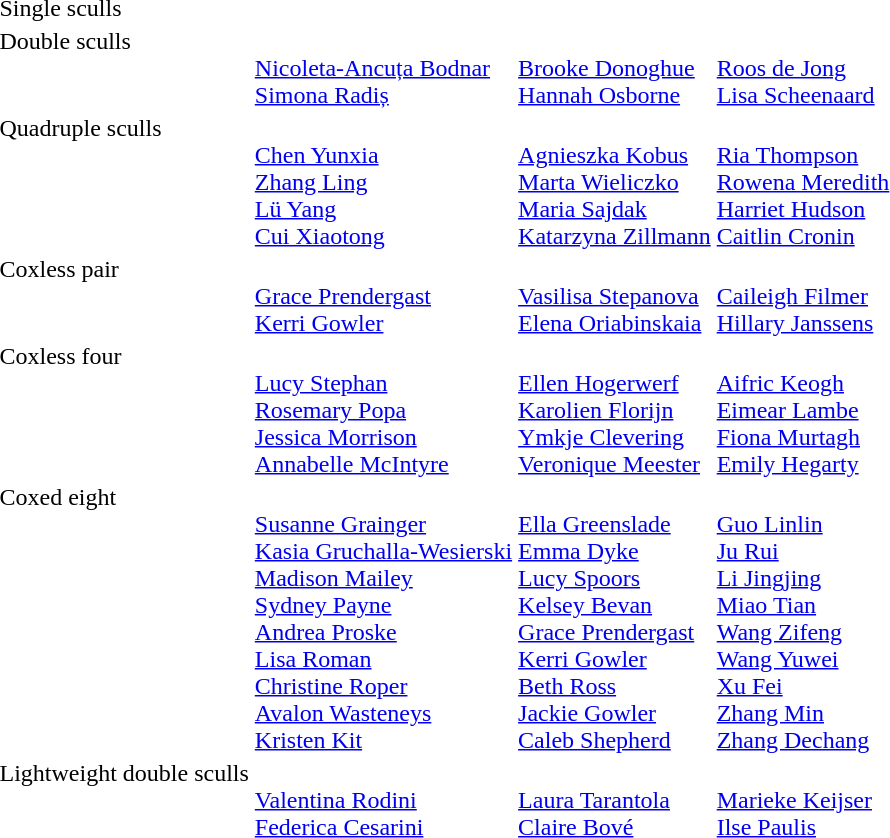<table>
<tr valign="top">
<td>Single sculls<br></td>
<td></td>
<td></td>
<td></td>
</tr>
<tr valign="top">
<td>Double sculls<br></td>
<td><br><a href='#'>Nicoleta-Ancuța Bodnar</a><br><a href='#'>Simona Radiș</a></td>
<td><br><a href='#'>Brooke Donoghue</a><br><a href='#'>Hannah Osborne</a></td>
<td><br><a href='#'>Roos de Jong</a><br><a href='#'>Lisa Scheenaard</a></td>
</tr>
<tr valign="top">
<td>Quadruple sculls <br></td>
<td><br><a href='#'>Chen Yunxia</a><br><a href='#'>Zhang Ling</a><br><a href='#'>Lü Yang</a><br><a href='#'>Cui Xiaotong</a></td>
<td><br><a href='#'>Agnieszka Kobus</a><br><a href='#'>Marta Wieliczko</a><br><a href='#'>Maria Sajdak</a><br><a href='#'>Katarzyna Zillmann</a></td>
<td><br><a href='#'>Ria Thompson</a><br><a href='#'>Rowena Meredith</a><br><a href='#'>Harriet Hudson</a><br><a href='#'>Caitlin Cronin</a></td>
</tr>
<tr valign="top">
<td>Coxless pair<br></td>
<td><br><a href='#'>Grace Prendergast</a><br><a href='#'>Kerri Gowler</a></td>
<td><br><a href='#'>Vasilisa Stepanova</a><br><a href='#'>Elena Oriabinskaia</a></td>
<td><br><a href='#'>Caileigh Filmer</a><br><a href='#'>Hillary Janssens</a></td>
</tr>
<tr valign="top">
<td>Coxless four<br></td>
<td><br><a href='#'>Lucy Stephan</a><br><a href='#'>Rosemary Popa</a><br><a href='#'>Jessica Morrison</a><br><a href='#'>Annabelle McIntyre</a></td>
<td><br><a href='#'>Ellen Hogerwerf</a><br><a href='#'>Karolien Florijn</a><br><a href='#'>Ymkje Clevering</a><br><a href='#'>Veronique Meester</a></td>
<td><br><a href='#'>Aifric Keogh</a><br><a href='#'>Eimear Lambe</a><br><a href='#'>Fiona Murtagh</a><br><a href='#'>Emily Hegarty</a></td>
</tr>
<tr valign="top">
<td>Coxed eight<br></td>
<td><br><a href='#'>Susanne Grainger</a><br><a href='#'>Kasia Gruchalla-Wesierski</a><br><a href='#'>Madison Mailey</a><br><a href='#'>Sydney Payne</a><br><a href='#'>Andrea Proske</a><br><a href='#'>Lisa Roman</a><br><a href='#'>Christine Roper</a><br><a href='#'>Avalon Wasteneys</a><br><a href='#'>Kristen Kit</a> </td>
<td><br><a href='#'>Ella Greenslade</a><br><a href='#'>Emma Dyke</a><br><a href='#'>Lucy Spoors</a><br><a href='#'>Kelsey Bevan</a><br><a href='#'>Grace Prendergast</a><br><a href='#'>Kerri Gowler</a><br><a href='#'>Beth Ross</a><br><a href='#'>Jackie Gowler</a><br><a href='#'>Caleb Shepherd</a> </td>
<td><br><a href='#'>Guo Linlin</a><br><a href='#'>Ju Rui</a><br><a href='#'>Li Jingjing</a><br><a href='#'>Miao Tian</a><br><a href='#'>Wang Zifeng</a><br><a href='#'>Wang Yuwei</a><br><a href='#'>Xu Fei</a><br><a href='#'>Zhang Min</a><br><a href='#'>Zhang Dechang</a> </td>
</tr>
<tr valign="top">
<td>Lightweight double sculls<br></td>
<td><br><a href='#'>Valentina Rodini</a><br><a href='#'>Federica Cesarini</a></td>
<td><br><a href='#'>Laura Tarantola</a><br><a href='#'>Claire Bové</a></td>
<td><br><a href='#'>Marieke Keijser</a><br><a href='#'>Ilse Paulis</a></td>
</tr>
</table>
